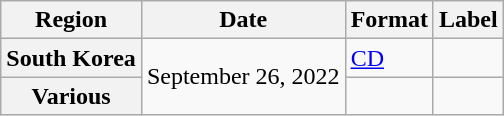<table class="wikitable plainrowheaders">
<tr>
<th scope="col">Region</th>
<th scope="col">Date</th>
<th scope="col">Format</th>
<th scope="col">Label</th>
</tr>
<tr>
<th scope="row">South Korea</th>
<td rowspan="2">September 26, 2022</td>
<td><a href='#'>CD</a></td>
<td></td>
</tr>
<tr>
<th scope="row">Various </th>
<td></td>
<td></td>
</tr>
</table>
